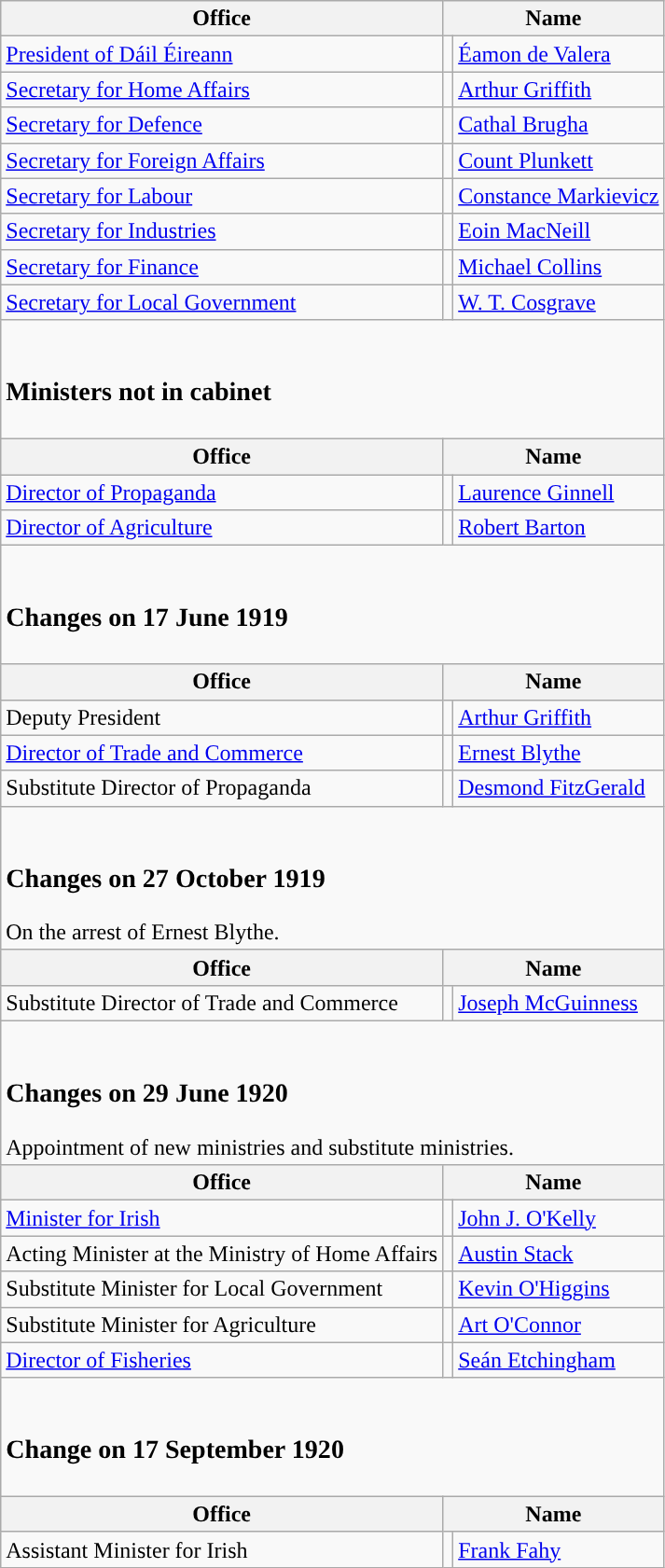<table class="wikitable">
<tr>
<th>Office</th>
<th colspan="2">Name</th>
</tr>
<tr>
<td><a href='#'>President of Dáil Éireann</a></td>
<td style="background-color: "></td>
<td><a href='#'>Éamon de Valera</a></td>
</tr>
<tr>
<td><a href='#'>Secretary for Home Affairs</a></td>
<td style="background-color: "></td>
<td><a href='#'>Arthur Griffith</a></td>
</tr>
<tr>
<td><a href='#'>Secretary for Defence</a></td>
<td style="background-color: "></td>
<td><a href='#'>Cathal Brugha</a></td>
</tr>
<tr>
<td><a href='#'>Secretary for Foreign Affairs</a></td>
<td style="background-color: "></td>
<td><a href='#'>Count Plunkett</a></td>
</tr>
<tr>
<td><a href='#'>Secretary for Labour</a></td>
<td style="background-color: "></td>
<td><a href='#'>Constance Markievicz</a></td>
</tr>
<tr>
<td><a href='#'>Secretary for Industries</a></td>
<td style="background-color: "></td>
<td><a href='#'>Eoin MacNeill</a></td>
</tr>
<tr>
<td><a href='#'>Secretary for Finance</a></td>
<td style="background-color: "></td>
<td><a href='#'>Michael Collins</a></td>
</tr>
<tr>
<td><a href='#'>Secretary for Local Government</a></td>
<td style="background-color: "></td>
<td><a href='#'>W. T. Cosgrave</a></td>
</tr>
<tr>
<td colspan="3"><br><h3>Ministers not in cabinet</h3></td>
</tr>
<tr>
<th>Office</th>
<th colspan="2">Name</th>
</tr>
<tr>
<td><a href='#'>Director of Propaganda</a></td>
<td style="background-color: "></td>
<td><a href='#'>Laurence Ginnell</a></td>
</tr>
<tr>
<td><a href='#'>Director of Agriculture</a></td>
<td style="background-color: "></td>
<td><a href='#'>Robert Barton</a></td>
</tr>
<tr>
<td colspan="3"><br><h3>Changes on 17 June 1919</h3></td>
</tr>
<tr>
<th>Office</th>
<th colspan="2">Name</th>
</tr>
<tr>
<td>Deputy President</td>
<td style="background-color: "></td>
<td><a href='#'>Arthur Griffith</a></td>
</tr>
<tr>
<td><a href='#'>Director of Trade and Commerce</a></td>
<td style="background-color: "></td>
<td><a href='#'>Ernest Blythe</a></td>
</tr>
<tr>
<td>Substitute Director of Propaganda</td>
<td style="background-color: "></td>
<td><a href='#'>Desmond FitzGerald</a></td>
</tr>
<tr>
<td colspan="3"><br><h3>Changes on 27 October 1919</h3>On the arrest of Ernest Blythe.</td>
</tr>
<tr>
<th>Office</th>
<th colspan="2">Name</th>
</tr>
<tr>
<td>Substitute Director of Trade and Commerce</td>
<td style="background-color: "></td>
<td><a href='#'>Joseph McGuinness</a></td>
</tr>
<tr>
<td colspan="3"><br><h3>Changes on 29 June 1920</h3>Appointment of new ministries and substitute ministries.</td>
</tr>
<tr>
<th>Office</th>
<th colspan="2">Name</th>
</tr>
<tr>
<td><a href='#'>Minister for Irish</a></td>
<td style="background-color: "></td>
<td><a href='#'>John J. O'Kelly</a></td>
</tr>
<tr>
<td>Acting Minister at the Ministry of Home Affairs</td>
<td style="background-color: "></td>
<td><a href='#'>Austin Stack</a></td>
</tr>
<tr>
<td>Substitute Minister for Local Government</td>
<td style="background-color: "></td>
<td><a href='#'>Kevin O'Higgins</a></td>
</tr>
<tr>
<td>Substitute Minister for Agriculture</td>
<td style="background-color: "></td>
<td><a href='#'>Art O'Connor</a></td>
</tr>
<tr>
<td><a href='#'>Director of Fisheries</a></td>
<td style="background-color: "></td>
<td><a href='#'>Seán Etchingham</a></td>
</tr>
<tr>
<td colspan="3"><br><h3>Change on 17 September 1920</h3></td>
</tr>
<tr>
<th>Office</th>
<th colspan="2">Name</th>
</tr>
<tr>
<td>Assistant Minister for Irish</td>
<td style="background-color: "></td>
<td><a href='#'>Frank Fahy</a></td>
</tr>
</table>
